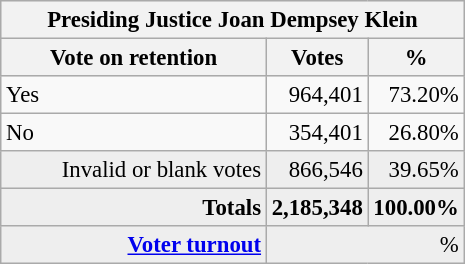<table class="wikitable" style="font-size: 95%;">
<tr style="background-color:#E9E9E9">
<th colspan=7>Presiding Justice Joan Dempsey Klein</th>
</tr>
<tr style="background-color:#E9E9E9">
<th style="width: 170px">Vote on retention</th>
<th style="width: 50px">Votes</th>
<th style="width: 40px">%</th>
</tr>
<tr>
<td>Yes</td>
<td align="right">964,401</td>
<td align="right">73.20%</td>
</tr>
<tr>
<td>No</td>
<td align="right">354,401</td>
<td align="right">26.80%</td>
</tr>
<tr bgcolor="#EEEEEE">
<td align="right">Invalid or blank votes</td>
<td align="right">866,546</td>
<td align="right">39.65%</td>
</tr>
<tr bgcolor="#EEEEEE">
<td align="right"><strong>Totals</strong></td>
<td align="right"><strong>2,185,348</strong></td>
<td align="right"><strong>100.00%</strong></td>
</tr>
<tr bgcolor="#EEEEEE">
<td align="right"><strong><a href='#'>Voter turnout</a></strong></td>
<td colspan="2" align="right">%</td>
</tr>
</table>
